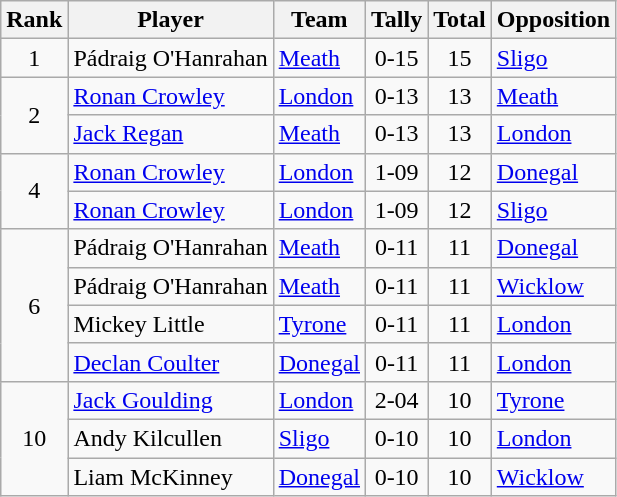<table class="wikitable">
<tr>
<th>Rank</th>
<th>Player</th>
<th>Team</th>
<th>Tally</th>
<th>Total</th>
<th>Opposition</th>
</tr>
<tr>
<td rowspan=1 align=center>1</td>
<td>Pádraig O'Hanrahan</td>
<td><a href='#'>Meath</a></td>
<td align=center>0-15</td>
<td align=center>15</td>
<td><a href='#'>Sligo</a></td>
</tr>
<tr>
<td rowspan=2 align=center>2</td>
<td><a href='#'>Ronan Crowley</a></td>
<td><a href='#'>London</a></td>
<td align=center>0-13</td>
<td align=center>13</td>
<td><a href='#'>Meath</a></td>
</tr>
<tr>
<td><a href='#'>Jack Regan</a></td>
<td><a href='#'>Meath</a></td>
<td align=center>0-13</td>
<td align=center>13</td>
<td><a href='#'>London</a></td>
</tr>
<tr>
<td rowspan=2 align=center>4</td>
<td><a href='#'>Ronan Crowley</a></td>
<td><a href='#'>London</a></td>
<td align=center>1-09</td>
<td align=center>12</td>
<td><a href='#'>Donegal</a></td>
</tr>
<tr>
<td><a href='#'>Ronan Crowley</a></td>
<td><a href='#'>London</a></td>
<td align=center>1-09</td>
<td align=center>12</td>
<td><a href='#'>Sligo</a></td>
</tr>
<tr>
<td rowspan=4 align=center>6</td>
<td>Pádraig O'Hanrahan</td>
<td><a href='#'>Meath</a></td>
<td align=center>0-11</td>
<td align=center>11</td>
<td><a href='#'>Donegal</a></td>
</tr>
<tr>
<td>Pádraig O'Hanrahan</td>
<td><a href='#'>Meath</a></td>
<td align=center>0-11</td>
<td align=center>11</td>
<td><a href='#'>Wicklow</a></td>
</tr>
<tr>
<td>Mickey Little</td>
<td><a href='#'>Tyrone</a></td>
<td align=center>0-11</td>
<td align=center>11</td>
<td><a href='#'>London</a></td>
</tr>
<tr>
<td><a href='#'>Declan Coulter</a></td>
<td><a href='#'>Donegal</a></td>
<td align=center>0-11</td>
<td align=center>11</td>
<td><a href='#'>London</a></td>
</tr>
<tr>
<td rowspan=3 align=center>10</td>
<td><a href='#'>Jack Goulding</a></td>
<td><a href='#'>London</a></td>
<td align=center>2-04</td>
<td align=center>10</td>
<td><a href='#'>Tyrone</a></td>
</tr>
<tr>
<td>Andy Kilcullen</td>
<td><a href='#'>Sligo</a></td>
<td align=center>0-10</td>
<td align=center>10</td>
<td><a href='#'>London</a></td>
</tr>
<tr>
<td>Liam McKinney</td>
<td><a href='#'>Donegal</a></td>
<td align=center>0-10</td>
<td align=center>10</td>
<td><a href='#'>Wicklow</a></td>
</tr>
</table>
